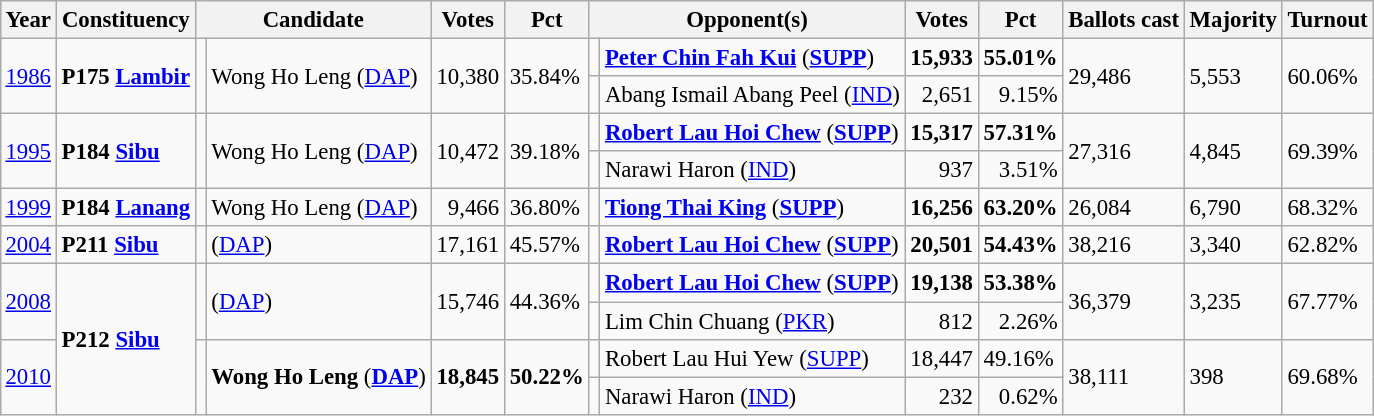<table class="wikitable" style="margin:0.5em ; font-size:95%">
<tr>
<th>Year</th>
<th>Constituency</th>
<th colspan="2">Candidate</th>
<th>Votes</th>
<th>Pct</th>
<th colspan=2>Opponent(s)</th>
<th>Votes</th>
<th>Pct</th>
<th>Ballots cast</th>
<th>Majority</th>
<th>Turnout</th>
</tr>
<tr>
<td rowspan="2"><a href='#'>1986</a></td>
<td rowspan="2"><strong>P175 <a href='#'>Lambir</a></strong></td>
<td rowspan="2" ></td>
<td rowspan="2">Wong Ho Leng (<a href='#'>DAP</a>)</td>
<td rowspan="2" align="right">10,380</td>
<td rowspan="2">35.84%</td>
<td></td>
<td><strong><a href='#'>Peter Chin Fah Kui</a></strong> (<a href='#'><strong>SUPP</strong></a>)</td>
<td align="right"><strong>15,933</strong></td>
<td><strong>55.01%</strong></td>
<td rowspan="2">29,486</td>
<td rowspan="2">5,553</td>
<td rowspan="2">60.06%</td>
</tr>
<tr>
<td></td>
<td>Abang Ismail Abang Peel (<a href='#'>IND</a>)</td>
<td align="right">2,651</td>
<td align="right">9.15%</td>
</tr>
<tr>
<td rowspan="2"><a href='#'>1995</a></td>
<td rowspan="2"><strong>P184 <a href='#'>Sibu</a></strong></td>
<td rowspan="2" ></td>
<td rowspan="2">Wong Ho Leng (<a href='#'>DAP</a>)</td>
<td rowspan="2" align="right">10,472</td>
<td rowspan="2">39.18%</td>
<td></td>
<td><strong><a href='#'>Robert Lau Hoi Chew</a></strong> (<a href='#'><strong>SUPP</strong></a>)</td>
<td align="right"><strong>15,317</strong></td>
<td><strong>57.31%</strong></td>
<td rowspan="2">27,316</td>
<td rowspan="2">4,845</td>
<td rowspan="2">69.39%</td>
</tr>
<tr>
<td></td>
<td>Narawi Haron (<a href='#'>IND</a>)</td>
<td align="right">937</td>
<td align="right">3.51%</td>
</tr>
<tr>
<td><a href='#'>1999</a></td>
<td><strong>P184 <a href='#'>Lanang</a></strong></td>
<td></td>
<td>Wong Ho Leng (<a href='#'>DAP</a>)</td>
<td align="right">9,466</td>
<td>36.80%</td>
<td></td>
<td><strong><a href='#'>Tiong Thai King</a></strong> (<a href='#'><strong>SUPP</strong></a>)</td>
<td align="right"><strong>16,256</strong></td>
<td><strong>63.20%</strong></td>
<td>26,084</td>
<td>6,790</td>
<td>68.32%</td>
</tr>
<tr>
<td><a href='#'>2004</a></td>
<td><strong>P211 <a href='#'>Sibu</a></strong></td>
<td></td>
<td> (<a href='#'>DAP</a>)</td>
<td align="right">17,161</td>
<td>45.57%</td>
<td></td>
<td><strong><a href='#'>Robert Lau Hoi Chew</a></strong> (<a href='#'><strong>SUPP</strong></a>)</td>
<td align="right"><strong>20,501</strong></td>
<td><strong>54.43%</strong></td>
<td>38,216</td>
<td>3,340</td>
<td>62.82%</td>
</tr>
<tr>
<td rowspan="2"><a href='#'>2008</a></td>
<td rowspan="4"><strong>P212 <a href='#'>Sibu</a></strong></td>
<td rowspan="2" ></td>
<td rowspan="2"> (<a href='#'>DAP</a>)</td>
<td rowspan="2" align="right">15,746</td>
<td rowspan="2">44.36%</td>
<td></td>
<td><strong><a href='#'>Robert Lau Hoi Chew</a></strong> (<a href='#'><strong>SUPP</strong></a>)</td>
<td align="right"><strong>19,138</strong></td>
<td><strong>53.38%</strong></td>
<td rowspan="2">36,379</td>
<td rowspan="2">3,235</td>
<td rowspan="2">67.77%</td>
</tr>
<tr>
<td></td>
<td>Lim Chin Chuang (<a href='#'>PKR</a>)</td>
<td align="right">812</td>
<td align="right">2.26%</td>
</tr>
<tr>
<td rowspan="2"><a href='#'>2010</a></td>
<td rowspan="2" ></td>
<td rowspan="2"><strong>Wong Ho Leng</strong> (<a href='#'><strong>DAP</strong></a>)</td>
<td rowspan="2" align="right"><strong>18,845</strong></td>
<td rowspan="2"><strong>50.22%</strong></td>
<td></td>
<td>Robert Lau Hui Yew (<a href='#'>SUPP</a>)</td>
<td align="right">18,447</td>
<td>49.16%</td>
<td rowspan="2">38,111</td>
<td rowspan="2">398</td>
<td rowspan="2">69.68%</td>
</tr>
<tr>
<td></td>
<td>Narawi Haron (<a href='#'>IND</a>)</td>
<td align="right">232</td>
<td align="right">0.62%</td>
</tr>
</table>
